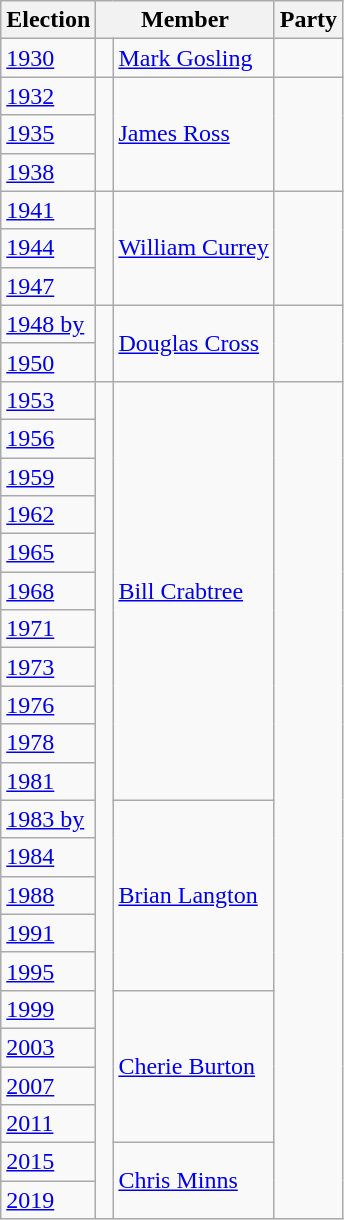<table class="wikitable">
<tr>
<th>Election</th>
<th colspan="2">Member</th>
<th>Party</th>
</tr>
<tr>
<td><a href='#'>1930</a></td>
<td> </td>
<td><a href='#'>Mark Gosling</a></td>
<td></td>
</tr>
<tr>
<td><a href='#'>1932</a></td>
<td rowspan="3" > </td>
<td rowspan="3"><a href='#'>James Ross</a></td>
<td rowspan="3"></td>
</tr>
<tr>
<td><a href='#'>1935</a></td>
</tr>
<tr>
<td><a href='#'>1938</a></td>
</tr>
<tr>
<td><a href='#'>1941</a></td>
<td rowspan="3" > </td>
<td rowspan="3"><a href='#'>William Currey</a></td>
<td rowspan="3"></td>
</tr>
<tr>
<td><a href='#'>1944</a></td>
</tr>
<tr>
<td><a href='#'>1947</a></td>
</tr>
<tr>
<td><a href='#'>1948 by</a></td>
<td rowspan="2" > </td>
<td rowspan="2"><a href='#'>Douglas Cross</a></td>
<td rowspan="2"></td>
</tr>
<tr>
<td><a href='#'>1950</a></td>
</tr>
<tr>
<td><a href='#'>1953</a></td>
<td rowspan="22" > </td>
<td rowspan="11"><a href='#'>Bill Crabtree</a></td>
<td rowspan="22"></td>
</tr>
<tr>
<td><a href='#'>1956</a></td>
</tr>
<tr>
<td><a href='#'>1959</a></td>
</tr>
<tr>
<td><a href='#'>1962</a></td>
</tr>
<tr>
<td><a href='#'>1965</a></td>
</tr>
<tr>
<td><a href='#'>1968</a></td>
</tr>
<tr>
<td><a href='#'>1971</a></td>
</tr>
<tr>
<td><a href='#'>1973</a></td>
</tr>
<tr>
<td><a href='#'>1976</a></td>
</tr>
<tr>
<td><a href='#'>1978</a></td>
</tr>
<tr>
<td><a href='#'>1981</a></td>
</tr>
<tr>
<td><a href='#'>1983 by</a></td>
<td rowspan="5"><a href='#'>Brian Langton</a></td>
</tr>
<tr>
<td><a href='#'>1984</a></td>
</tr>
<tr>
<td><a href='#'>1988</a></td>
</tr>
<tr>
<td><a href='#'>1991</a></td>
</tr>
<tr>
<td><a href='#'>1995</a></td>
</tr>
<tr>
<td><a href='#'>1999</a></td>
<td rowspan="4"><a href='#'>Cherie Burton</a></td>
</tr>
<tr>
<td><a href='#'>2003</a></td>
</tr>
<tr>
<td><a href='#'>2007</a></td>
</tr>
<tr>
<td><a href='#'>2011</a></td>
</tr>
<tr>
<td><a href='#'>2015</a></td>
<td rowspan="2"><a href='#'>Chris Minns</a></td>
</tr>
<tr>
<td><a href='#'>2019</a></td>
</tr>
</table>
